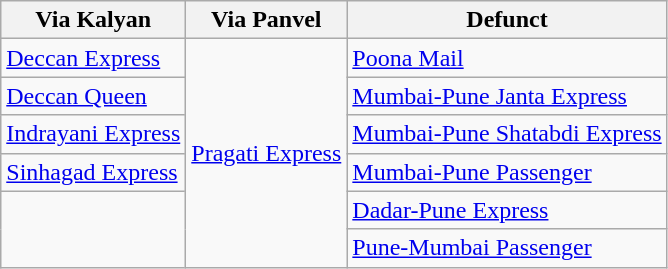<table class="wikitable">
<tr>
<th>Via Kalyan</th>
<th>Via Panvel</th>
<th>Defunct</th>
</tr>
<tr>
<td><a href='#'>Deccan Express</a></td>
<td rowspan=8><a href='#'>Pragati Express</a></td>
<td><a href='#'>Poona Mail</a></td>
</tr>
<tr>
<td><a href='#'>Deccan Queen</a></td>
<td><a href='#'>Mumbai-Pune Janta Express</a></td>
</tr>
<tr>
<td><a href='#'>Indrayani Express</a></td>
<td><a href='#'>Mumbai-Pune Shatabdi Express</a></td>
</tr>
<tr>
<td><a href='#'>Sinhagad Express</a></td>
<td><a href='#'>Mumbai-Pune Passenger</a></td>
</tr>
<tr>
<td rowspan=2></td>
<td><a href='#'>Dadar-Pune Express</a></td>
</tr>
<tr>
<td><a href='#'>Pune-Mumbai Passenger</a></td>
</tr>
</table>
